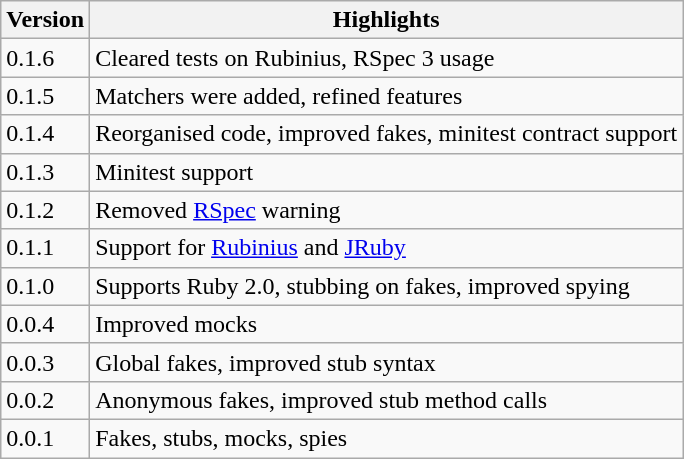<table class="wikitable">
<tr>
<th>Version</th>
<th>Highlights</th>
</tr>
<tr>
<td>0.1.6</td>
<td>Cleared tests on Rubinius, RSpec 3 usage</td>
</tr>
<tr>
<td>0.1.5</td>
<td>Matchers were added, refined features</td>
</tr>
<tr>
<td>0.1.4</td>
<td>Reorganised code, improved fakes, minitest contract support</td>
</tr>
<tr>
<td>0.1.3</td>
<td>Minitest support</td>
</tr>
<tr>
<td>0.1.2</td>
<td>Removed <a href='#'>RSpec</a> warning</td>
</tr>
<tr>
<td>0.1.1</td>
<td>Support for <a href='#'>Rubinius</a> and <a href='#'>JRuby</a></td>
</tr>
<tr>
<td>0.1.0</td>
<td>Supports Ruby 2.0, stubbing on fakes, improved spying</td>
</tr>
<tr>
<td>0.0.4</td>
<td>Improved mocks</td>
</tr>
<tr>
<td>0.0.3</td>
<td>Global fakes, improved stub syntax</td>
</tr>
<tr>
<td>0.0.2</td>
<td>Anonymous fakes, improved stub method calls</td>
</tr>
<tr>
<td>0.0.1</td>
<td>Fakes, stubs, mocks, spies</td>
</tr>
</table>
